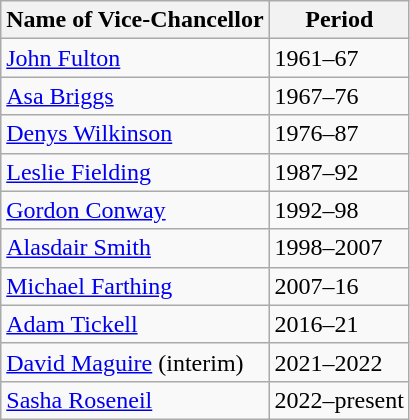<table class="wikitable">
<tr>
<th>Name of Vice-Chancellor</th>
<th>Period</th>
</tr>
<tr>
<td><a href='#'>John Fulton</a></td>
<td>1961–67</td>
</tr>
<tr>
<td><a href='#'>Asa Briggs</a></td>
<td>1967–76</td>
</tr>
<tr>
<td><a href='#'>Denys Wilkinson</a></td>
<td>1976–87</td>
</tr>
<tr>
<td><a href='#'>Leslie Fielding</a></td>
<td>1987–92</td>
</tr>
<tr>
<td><a href='#'>Gordon Conway</a></td>
<td>1992–98</td>
</tr>
<tr>
<td><a href='#'>Alasdair Smith</a></td>
<td>1998–2007</td>
</tr>
<tr>
<td><a href='#'>Michael Farthing</a></td>
<td>2007–16</td>
</tr>
<tr>
<td><a href='#'>Adam Tickell</a></td>
<td>2016–21</td>
</tr>
<tr>
<td><a href='#'>David Maguire</a> (interim)</td>
<td>2021–2022</td>
</tr>
<tr>
<td><a href='#'>Sasha Roseneil</a></td>
<td>2022–present</td>
</tr>
</table>
